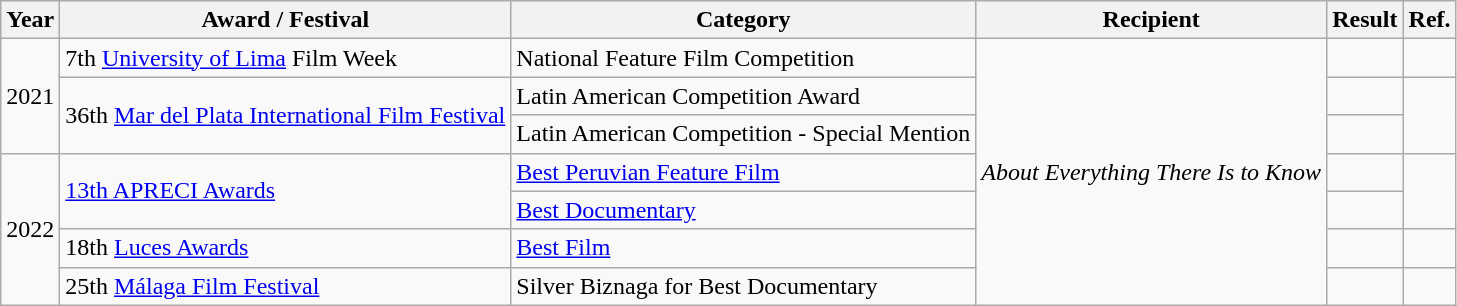<table class="wikitable">
<tr>
<th>Year</th>
<th>Award / Festival</th>
<th>Category</th>
<th>Recipient</th>
<th>Result</th>
<th>Ref.</th>
</tr>
<tr>
<td rowspan="3">2021</td>
<td>7th <a href='#'>University of Lima</a> Film Week</td>
<td>National Feature Film Competition</td>
<td rowspan="7"><em>About Everything There Is to Know</em></td>
<td></td>
<td></td>
</tr>
<tr>
<td rowspan="2">36th <a href='#'>Mar del Plata International Film Festival</a></td>
<td>Latin American Competition Award</td>
<td></td>
<td rowspan="2"></td>
</tr>
<tr>
<td>Latin American Competition - Special Mention</td>
<td></td>
</tr>
<tr>
<td rowspan="4">2022</td>
<td rowspan="2"><a href='#'>13th APRECI Awards</a></td>
<td><a href='#'>Best Peruvian Feature Film</a></td>
<td></td>
<td rowspan="2"></td>
</tr>
<tr>
<td><a href='#'>Best Documentary</a></td>
<td></td>
</tr>
<tr>
<td>18th <a href='#'>Luces Awards</a></td>
<td><a href='#'>Best Film</a></td>
<td></td>
<td></td>
</tr>
<tr>
<td>25th <a href='#'>Málaga Film Festival</a></td>
<td>Silver Biznaga for Best Documentary</td>
<td></td>
<td></td>
</tr>
</table>
